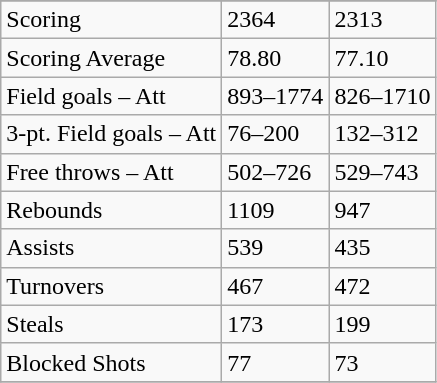<table class="wikitable">
<tr>
</tr>
<tr>
<td>Scoring</td>
<td>2364</td>
<td>2313</td>
</tr>
<tr>
<td>Scoring Average</td>
<td>78.80</td>
<td>77.10</td>
</tr>
<tr>
<td>Field goals – Att</td>
<td>893–1774</td>
<td>826–1710</td>
</tr>
<tr>
<td>3-pt. Field goals – Att</td>
<td>76–200</td>
<td>132–312</td>
</tr>
<tr>
<td>Free throws – Att</td>
<td>502–726</td>
<td>529–743</td>
</tr>
<tr>
<td>Rebounds</td>
<td>1109</td>
<td>947</td>
</tr>
<tr>
<td>Assists</td>
<td>539</td>
<td>435</td>
</tr>
<tr>
<td>Turnovers</td>
<td>467</td>
<td>472</td>
</tr>
<tr>
<td>Steals</td>
<td>173</td>
<td>199</td>
</tr>
<tr>
<td>Blocked Shots</td>
<td>77</td>
<td>73</td>
</tr>
<tr>
</tr>
</table>
